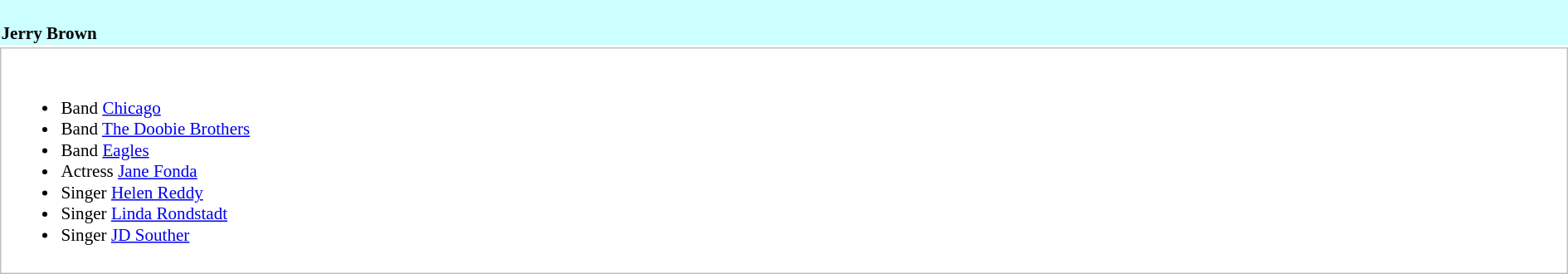<table class="collapsible collapsed" style="width:100%;font-size:88%;text-align:left; border:0; margin-top:0.2em;">
<tr>
<th style="background:#cff; font-weight:normal;"><br><strong>Jerry Brown</strong></th>
</tr>
<tr>
<td style="border:solid 1px silver; padding:8px; background:white;"><br><ul><li>Band <a href='#'>Chicago</a></li><li>Band <a href='#'>The Doobie Brothers</a></li><li>Band <a href='#'>Eagles</a></li><li>Actress <a href='#'>Jane Fonda</a></li><li>Singer <a href='#'>Helen Reddy</a></li><li>Singer <a href='#'>Linda Rondstadt</a></li><li>Singer <a href='#'>JD Souther</a></li></ul></td>
</tr>
<tr>
<td style="text-align:center;"></td>
</tr>
</table>
